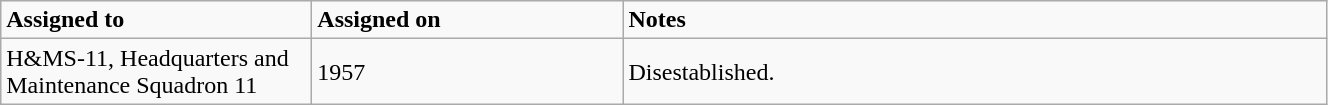<table class="wikitable" style="width: 70%;">
<tr>
<td style="width: 200px;"><strong>Assigned to</strong></td>
<td style="width: 200px;"><strong>Assigned on</strong></td>
<td><strong>Notes</strong></td>
</tr>
<tr>
<td>H&MS-11, Headquarters and Maintenance Squadron 11</td>
<td>1957</td>
<td>Disestablished.</td>
</tr>
</table>
